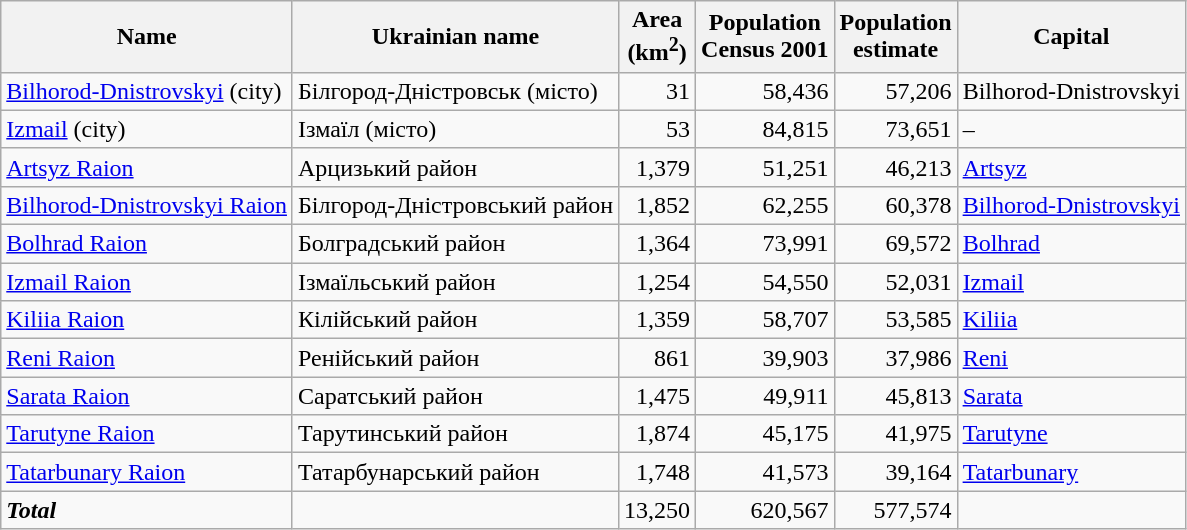<table class="sortable wikitable">
<tr>
<th>Name</th>
<th>Ukrainian name</th>
<th>Area <br>(km<sup>2</sup>)</th>
<th>Population<br>Census 2001</th>
<th>Population<br>estimate<br></th>
<th>Capital</th>
</tr>
<tr>
<td><a href='#'>Bilhorod-Dnistrovskyi</a> (city)</td>
<td>Білгород-Дністровськ (місто)</td>
<td align="right">31</td>
<td align="right">58,436</td>
<td align="right">57,206</td>
<td>Bilhorod-Dnistrovskyi</td>
</tr>
<tr>
<td><a href='#'>Izmail</a> (city)</td>
<td>Ізмаїл (місто)</td>
<td align="right">53</td>
<td align="right">84,815</td>
<td align="right">73,651</td>
<td>–</td>
</tr>
<tr>
<td><a href='#'>Artsyz Raion</a></td>
<td>Арцизький район</td>
<td align="right">1,379</td>
<td align="right">51,251</td>
<td align="right">46,213</td>
<td><a href='#'>Artsyz</a></td>
</tr>
<tr>
<td><a href='#'>Bilhorod-Dnistrovskyi Raion</a></td>
<td>Білгород-Дністровський район</td>
<td align="right">1,852</td>
<td align="right">62,255</td>
<td align="right">60,378</td>
<td><a href='#'>Bilhorod-Dnistrovskyi</a></td>
</tr>
<tr>
<td><a href='#'>Bolhrad Raion</a></td>
<td>Болградський район</td>
<td align="right">1,364</td>
<td align="right">73,991</td>
<td align="right">69,572</td>
<td><a href='#'>Bolhrad</a></td>
</tr>
<tr>
<td><a href='#'>Izmail Raion</a></td>
<td>Ізмаїльський район</td>
<td align="right">1,254</td>
<td align="right">54,550</td>
<td align="right">52,031</td>
<td><a href='#'>Izmail</a></td>
</tr>
<tr>
<td><a href='#'>Kiliia Raion</a></td>
<td>Кілійський район</td>
<td align="right">1,359</td>
<td align="right">58,707</td>
<td align="right">53,585</td>
<td><a href='#'>Kiliia</a></td>
</tr>
<tr>
<td><a href='#'>Reni Raion</a></td>
<td>Ренійський район</td>
<td align="right">861</td>
<td align="right">39,903</td>
<td align="right">37,986</td>
<td><a href='#'>Reni</a></td>
</tr>
<tr>
<td><a href='#'>Sarata Raion</a></td>
<td>Саратський район</td>
<td align="right">1,475</td>
<td align="right">49,911</td>
<td align="right">45,813</td>
<td><a href='#'>Sarata</a></td>
</tr>
<tr>
<td><a href='#'>Tarutyne Raion</a></td>
<td>Тарутинський район</td>
<td align="right">1,874</td>
<td align="right">45,175</td>
<td align="right">41,975</td>
<td><a href='#'>Tarutyne</a></td>
</tr>
<tr>
<td><a href='#'>Tatarbunary Raion</a></td>
<td>Татарбунарський район</td>
<td align="right">1,748</td>
<td align="right">41,573</td>
<td align="right">39,164</td>
<td><a href='#'>Tatarbunary</a></td>
</tr>
<tr>
<td><strong><em>Total</em></strong></td>
<td></td>
<td align="right">13,250</td>
<td align="right">620,567</td>
<td align="right">577,574</td>
<td></td>
</tr>
</table>
